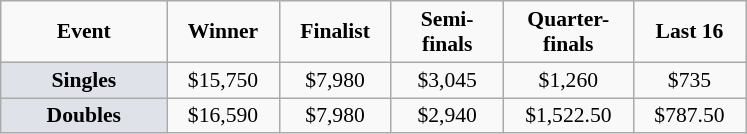<table class="wikitable" style="font-size:90%; text-align:center">
<tr>
<td width="104px"><strong>Event</strong></td>
<td width="68px"><strong>Winner</strong></td>
<td width="68px"><strong>Finalist</strong></td>
<td width="68px"><strong>Semi-finals</strong></td>
<td width="80px"><strong>Quarter-finals</strong></td>
<td width="68px"><strong>Last 16</strong></td>
</tr>
<tr>
<td bgcolor="#dfe2e9"><strong>Singles</strong></td>
<td>$15,750</td>
<td>$7,980</td>
<td>$3,045</td>
<td>$1,260</td>
<td>$735</td>
</tr>
<tr>
<td bgcolor="#dfe2e9"><strong>Doubles</strong></td>
<td>$16,590</td>
<td>$7,980</td>
<td>$2,940</td>
<td>$1,522.50</td>
<td>$787.50</td>
</tr>
</table>
